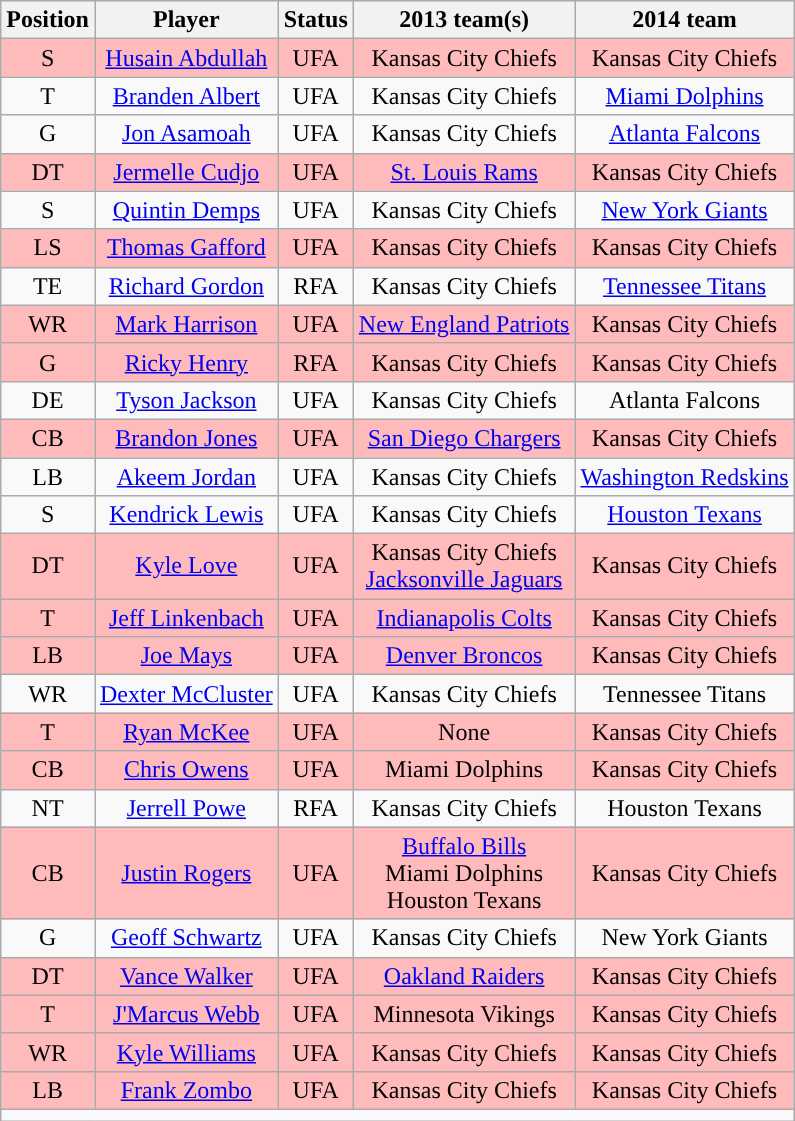<table class="wikitable sortable" style="text-align:center">
<tr>
<th>Position</th>
<th>Player</th>
<th>Status</th>
<th>2013 team(s)</th>
<th>2014 team</th>
</tr>
<tr style="background:#fbb">
<td>S</td>
<td><a href='#'>Husain Abdullah</a></td>
<td>UFA</td>
<td>Kansas City Chiefs</td>
<td>Kansas City Chiefs</td>
</tr>
<tr>
<td>T</td>
<td><a href='#'>Branden Albert</a></td>
<td>UFA</td>
<td>Kansas City Chiefs</td>
<td><a href='#'>Miami Dolphins</a></td>
</tr>
<tr>
<td>G</td>
<td><a href='#'>Jon Asamoah</a></td>
<td>UFA</td>
<td>Kansas City Chiefs</td>
<td><a href='#'>Atlanta Falcons</a></td>
</tr>
<tr style="background:#fbb">
<td>DT</td>
<td><a href='#'>Jermelle Cudjo</a></td>
<td>UFA</td>
<td><a href='#'>St. Louis Rams</a></td>
<td>Kansas City Chiefs</td>
</tr>
<tr>
<td>S</td>
<td><a href='#'>Quintin Demps</a></td>
<td>UFA</td>
<td>Kansas City Chiefs</td>
<td><a href='#'>New York Giants</a></td>
</tr>
<tr style="background:#fbb">
<td>LS</td>
<td><a href='#'>Thomas Gafford</a></td>
<td>UFA</td>
<td>Kansas City Chiefs</td>
<td>Kansas City Chiefs</td>
</tr>
<tr>
<td>TE</td>
<td><a href='#'>Richard Gordon</a></td>
<td>RFA</td>
<td>Kansas City Chiefs</td>
<td><a href='#'>Tennessee Titans</a></td>
</tr>
<tr style="background:#fbb">
<td>WR</td>
<td><a href='#'>Mark Harrison</a></td>
<td>UFA</td>
<td><a href='#'>New England Patriots</a></td>
<td>Kansas City Chiefs</td>
</tr>
<tr style="background:#fbb">
<td>G</td>
<td><a href='#'>Ricky Henry</a></td>
<td>RFA</td>
<td>Kansas City Chiefs</td>
<td>Kansas City Chiefs</td>
</tr>
<tr>
<td>DE</td>
<td><a href='#'>Tyson Jackson</a></td>
<td>UFA</td>
<td>Kansas City Chiefs</td>
<td>Atlanta Falcons</td>
</tr>
<tr style="background:#fbb">
<td>CB</td>
<td><a href='#'>Brandon Jones</a></td>
<td>UFA</td>
<td><a href='#'>San Diego Chargers</a></td>
<td>Kansas City Chiefs</td>
</tr>
<tr>
<td>LB</td>
<td><a href='#'>Akeem Jordan</a></td>
<td>UFA</td>
<td>Kansas City Chiefs</td>
<td><a href='#'>Washington Redskins</a></td>
</tr>
<tr>
<td>S</td>
<td><a href='#'>Kendrick Lewis</a></td>
<td>UFA</td>
<td>Kansas City Chiefs</td>
<td><a href='#'>Houston Texans</a></td>
</tr>
<tr style="background:#fbb">
<td>DT</td>
<td><a href='#'>Kyle Love</a></td>
<td>UFA</td>
<td>Kansas City Chiefs<br><a href='#'>Jacksonville Jaguars</a></td>
<td>Kansas City Chiefs</td>
</tr>
<tr style="background:#fbb">
<td>T</td>
<td><a href='#'>Jeff Linkenbach</a></td>
<td>UFA</td>
<td><a href='#'>Indianapolis Colts</a></td>
<td>Kansas City Chiefs</td>
</tr>
<tr style="background:#fbb">
<td>LB</td>
<td><a href='#'>Joe Mays</a></td>
<td>UFA</td>
<td><a href='#'>Denver Broncos</a></td>
<td>Kansas City Chiefs</td>
</tr>
<tr>
<td>WR</td>
<td><a href='#'>Dexter McCluster</a></td>
<td>UFA</td>
<td>Kansas City Chiefs</td>
<td>Tennessee Titans</td>
</tr>
<tr style="background:#fbb">
<td>T</td>
<td><a href='#'>Ryan McKee</a></td>
<td>UFA</td>
<td>None</td>
<td>Kansas City Chiefs</td>
</tr>
<tr style="background:#fbb">
<td>CB</td>
<td><a href='#'>Chris Owens</a></td>
<td>UFA</td>
<td>Miami Dolphins</td>
<td>Kansas City Chiefs</td>
</tr>
<tr>
<td>NT</td>
<td><a href='#'>Jerrell Powe</a></td>
<td>RFA</td>
<td>Kansas City Chiefs</td>
<td>Houston Texans</td>
</tr>
<tr style="text-align:center; background:#fbb">
<td>CB</td>
<td><a href='#'>Justin Rogers</a></td>
<td>UFA</td>
<td><a href='#'>Buffalo Bills</a><br>Miami Dolphins<br>Houston Texans</td>
<td>Kansas City Chiefs</td>
</tr>
<tr>
<td>G</td>
<td><a href='#'>Geoff Schwartz</a></td>
<td>UFA</td>
<td>Kansas City Chiefs</td>
<td>New York Giants</td>
</tr>
<tr style="text-align:center; background:#fbb">
<td>DT</td>
<td><a href='#'>Vance Walker</a></td>
<td>UFA</td>
<td><a href='#'>Oakland Raiders</a></td>
<td>Kansas City Chiefs</td>
</tr>
<tr style="background:#fbb">
<td>T</td>
<td><a href='#'>J'Marcus Webb</a></td>
<td>UFA</td>
<td>Minnesota Vikings</td>
<td>Kansas City Chiefs</td>
</tr>
<tr style="background:#fbb">
<td>WR</td>
<td><a href='#'>Kyle Williams</a></td>
<td>UFA</td>
<td>Kansas City Chiefs</td>
<td>Kansas City Chiefs</td>
</tr>
<tr style="background:#fbb">
<td>LB</td>
<td><a href='#'>Frank Zombo</a></td>
<td>UFA</td>
<td>Kansas City Chiefs</td>
<td>Kansas City Chiefs</td>
</tr>
<tr>
<td colspan=5></td>
</tr>
</table>
